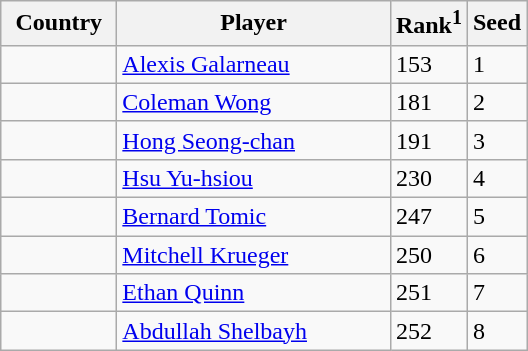<table class="sortable wikitable">
<tr>
<th width="70">Country</th>
<th width="175">Player</th>
<th>Rank<sup>1</sup></th>
<th>Seed</th>
</tr>
<tr>
<td></td>
<td><a href='#'>Alexis Galarneau</a></td>
<td>153</td>
<td>1</td>
</tr>
<tr>
<td></td>
<td><a href='#'>Coleman Wong</a></td>
<td>181</td>
<td>2</td>
</tr>
<tr>
<td></td>
<td><a href='#'>Hong Seong-chan</a></td>
<td>191</td>
<td>3</td>
</tr>
<tr>
<td></td>
<td><a href='#'>Hsu Yu-hsiou</a></td>
<td>230</td>
<td>4</td>
</tr>
<tr>
<td></td>
<td><a href='#'>Bernard Tomic</a></td>
<td>247</td>
<td>5</td>
</tr>
<tr>
<td></td>
<td><a href='#'>Mitchell Krueger</a></td>
<td>250</td>
<td>6</td>
</tr>
<tr>
<td></td>
<td><a href='#'>Ethan Quinn</a></td>
<td>251</td>
<td>7</td>
</tr>
<tr>
<td></td>
<td><a href='#'>Abdullah Shelbayh</a></td>
<td>252</td>
<td>8</td>
</tr>
</table>
